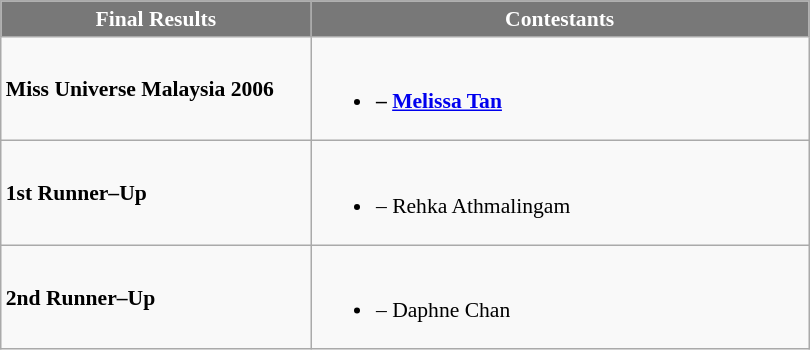<table class="wikitable sortable" style="font-size: 90%;">
<tr>
<th width="200" style="background-color:#787878;color:#FFFFFF;">Final Results</th>
<th width="325" style="background-color:#787878;color:#FFFFFF;">Contestants</th>
</tr>
<tr>
<td><strong>Miss Universe Malaysia 2006</strong></td>
<td><br><ul><li><strong></strong> <strong>–</strong> <strong><a href='#'>Melissa Tan</a></strong></li></ul></td>
</tr>
<tr>
<td><strong>1st Runner–Up</strong></td>
<td><br><ul><li><strong></strong> – Rehka Athmalingam</li></ul></td>
</tr>
<tr>
<td><strong>2nd Runner–Up</strong></td>
<td><br><ul><li><strong></strong> – Daphne Chan</li></ul></td>
</tr>
</table>
